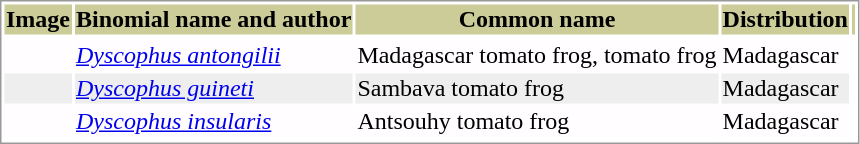<table style="text-align:left; border:1px solid #999999; ">
<tr style="background:#CCCC99; text-align: center; ">
<th>Image</th>
<th>Binomial name and author</th>
<th>Common name</th>
<th>Distribution</th>
<th></th>
</tr>
<tr>
</tr>
<tr style="background:#FFFDFF;">
<td></td>
<td><em><a href='#'>Dyscophus antongilii</a></em> </td>
<td>Madagascar tomato frog, tomato frog</td>
<td>Madagascar</td>
</tr>
<tr style="background:#EEEEEE;">
<td></td>
<td><em><a href='#'>Dyscophus guineti</a></em> </td>
<td>Sambava tomato frog</td>
<td>Madagascar</td>
</tr>
<tr style="background:#FFFDFF;">
<td></td>
<td><em><a href='#'>Dyscophus insularis</a></em> </td>
<td>Antsouhy tomato frog</td>
<td>Madagascar</td>
</tr>
<tr>
</tr>
</table>
